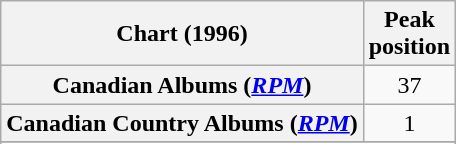<table class="wikitable sortable plainrowheaders" style="text-align:center">
<tr>
<th scope="col">Chart (1996)</th>
<th scope="col">Peak<br>position</th>
</tr>
<tr>
<th scope="row">Canadian Albums (<em><a href='#'>RPM</a></em>)</th>
<td>37</td>
</tr>
<tr>
<th scope="row">Canadian Country Albums (<em><a href='#'>RPM</a></em>)</th>
<td>1</td>
</tr>
<tr>
</tr>
<tr>
</tr>
</table>
